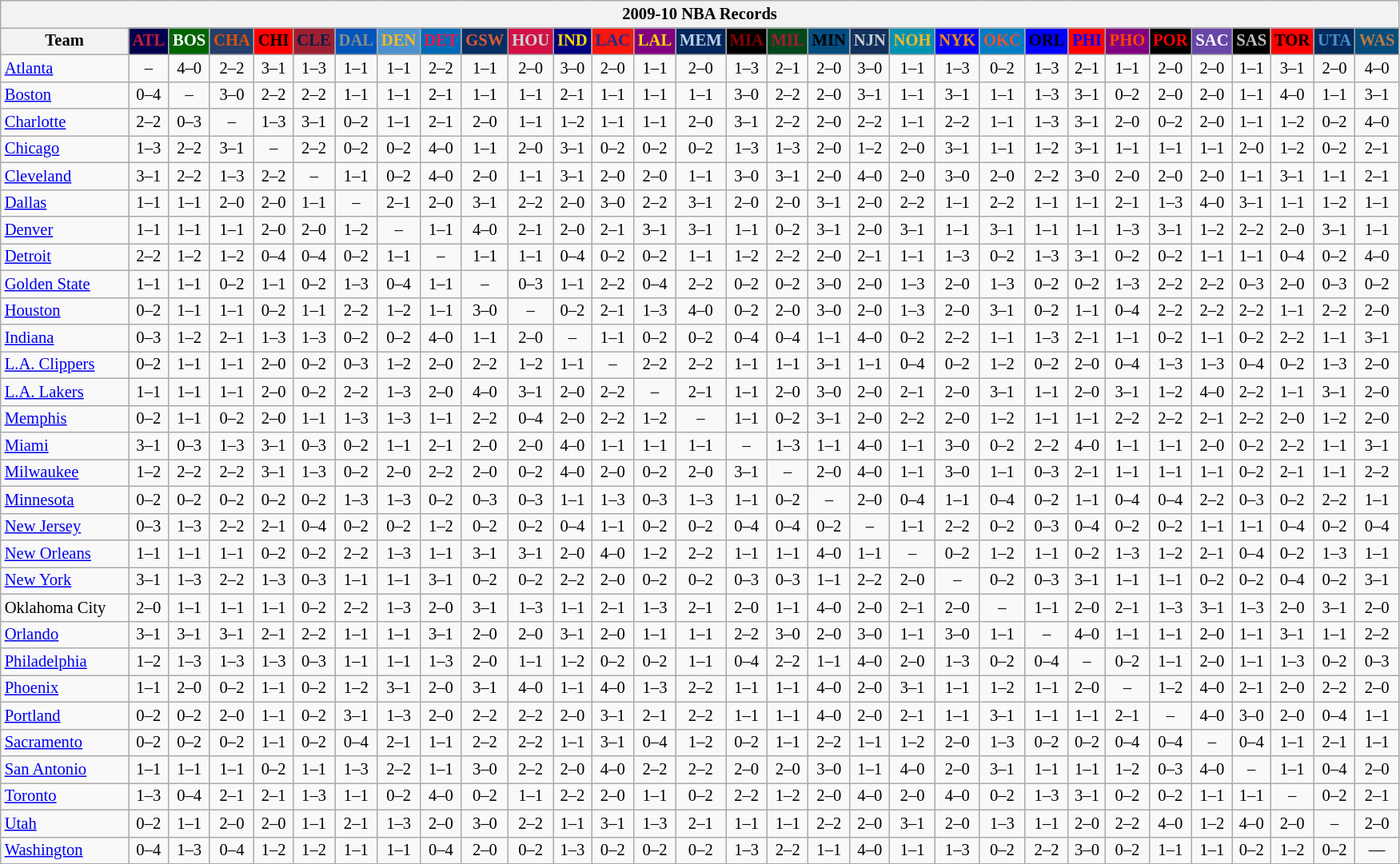<table class="wikitable mw-collapsible mw-collapsed" style="font-size:86%; text-align:center;">
<tr>
<th colspan=31>2009-10 NBA Records</th>
</tr>
<tr>
<th width=100>Team</th>
<th style="background:#00004d;color:#C41E3a;width=35">ATL</th>
<th style="background:#006400;color:#FFFFFF;width=35">BOS</th>
<th style="background:#253E6A;color:#DF5106;width=35">CHA</th>
<th style="background:#FF0000;color:#000000;width=35">CHI</th>
<th style="background:#9F1F32;color:#001D43;width=35">CLE</th>
<th style="background:#0055BA;color:#898D8F;width=35">DAL</th>
<th style="background:#4C92CC;color:#FDB827;width=35">DEN</th>
<th style="background:#006BB7;color:#ED164B;width=35">DET</th>
<th style="background:#072E63;color:#DC5A34;width=35">GSW</th>
<th style="background:#D31145;color:#CBD4D8;width=35">HOU</th>
<th style="background:#000080;color:#FFD700;width=35">IND</th>
<th style="background:#F9160D;color:#1A2E8B;width=35">LAC</th>
<th style="background:#800080;color:#FFD700;width=35">LAL</th>
<th style="background:#00265B;color:#BAD1EB;width=35">MEM</th>
<th style="background:#000000;color:#8B0000;width=35">MIA</th>
<th style="background:#00471B;color:#AC1A2F;width=35">MIL</th>
<th style="background:#044D80;color:#000000;width=35">MIN</th>
<th style="background:#12305B;color:#C4CED4;width=35">NJN</th>
<th style="background:#0093B1;color:#FDB827;width=35">NOH</th>
<th style="background:#0000FF;color:#FF8C00;width=35">NYK</th>
<th style="background:#007DC3;color:#F05033;width=35">OKC</th>
<th style="background:#0000FF;color:#000000;width=35">ORL</th>
<th style="background:#FF0000;color:#0000FF;width=35">PHI</th>
<th style="background:#800080;color:#FF4500;width=35">PHO</th>
<th style="background:#000000;color:#FF0000;width=35">POR</th>
<th style="background:#6846A8;color:#FFFFFF;width=35">SAC</th>
<th style="background:#000000;color:#C0C0C0;width=35">SAS</th>
<th style="background:#FF0000;color:#000000;width=35">TOR</th>
<th style="background:#042A5C;color:#4C8ECC;width=35">UTA</th>
<th style="background:#044D7D;color:#BC7A44;width=35">WAS</th>
</tr>
<tr>
<td style="text-align:left;"><a href='#'>Atlanta</a></td>
<td>–</td>
<td>4–0</td>
<td>2–2</td>
<td>3–1</td>
<td>1–3</td>
<td>1–1</td>
<td>1–1</td>
<td>2–2</td>
<td>1–1</td>
<td>2–0</td>
<td>3–0</td>
<td>2–0</td>
<td>1–1</td>
<td>2–0</td>
<td>1–3</td>
<td>2–1</td>
<td>2–0</td>
<td>3–0</td>
<td>1–1</td>
<td>1–3</td>
<td>0–2</td>
<td>1–3</td>
<td>2–1</td>
<td>1–1</td>
<td>2–0</td>
<td>2–0</td>
<td>1–1</td>
<td>3–1</td>
<td>2–0</td>
<td>4–0</td>
</tr>
<tr>
<td style="text-align:left;"><a href='#'>Boston</a></td>
<td>0–4</td>
<td>–</td>
<td>3–0</td>
<td>2–2</td>
<td>2–2</td>
<td>1–1</td>
<td>1–1</td>
<td>2–1</td>
<td>1–1</td>
<td>1–1</td>
<td>2–1</td>
<td>1–1</td>
<td>1–1</td>
<td>1–1</td>
<td>3–0</td>
<td>2–2</td>
<td>2–0</td>
<td>3–1</td>
<td>1–1</td>
<td>3–1</td>
<td>1–1</td>
<td>1–3</td>
<td>3–1</td>
<td>0–2</td>
<td>2–0</td>
<td>2–0</td>
<td>1–1</td>
<td>4–0</td>
<td>1–1</td>
<td>3–1</td>
</tr>
<tr>
<td style="text-align:left;"><a href='#'>Charlotte</a></td>
<td>2–2</td>
<td>0–3</td>
<td>–</td>
<td>1–3</td>
<td>3–1</td>
<td>0–2</td>
<td>1–1</td>
<td>2–1</td>
<td>2–0</td>
<td>1–1</td>
<td>1–2</td>
<td>1–1</td>
<td>1–1</td>
<td>2–0</td>
<td>3–1</td>
<td>2–2</td>
<td>2–0</td>
<td>2–2</td>
<td>1–1</td>
<td>2–2</td>
<td>1–1</td>
<td>1–3</td>
<td>3–1</td>
<td>2–0</td>
<td>0–2</td>
<td>2–0</td>
<td>1–1</td>
<td>1–2</td>
<td>0–2</td>
<td>4–0</td>
</tr>
<tr>
<td style="text-align:left;"><a href='#'>Chicago</a></td>
<td>1–3</td>
<td>2–2</td>
<td>3–1</td>
<td>–</td>
<td>2–2</td>
<td>0–2</td>
<td>0–2</td>
<td>4–0</td>
<td>1–1</td>
<td>2–0</td>
<td>3–1</td>
<td>0–2</td>
<td>0–2</td>
<td>0–2</td>
<td>1–3</td>
<td>1–3</td>
<td>2–0</td>
<td>1–2</td>
<td>2–0</td>
<td>3–1</td>
<td>1–1</td>
<td>1–2</td>
<td>3–1</td>
<td>1–1</td>
<td>1–1</td>
<td>1–1</td>
<td>2–0</td>
<td>1–2</td>
<td>0–2</td>
<td>2–1</td>
</tr>
<tr>
<td style="text-align:left;"><a href='#'>Cleveland</a></td>
<td>3–1</td>
<td>2–2</td>
<td>1–3</td>
<td>2–2</td>
<td>–</td>
<td>1–1</td>
<td>0–2</td>
<td>4–0</td>
<td>2–0</td>
<td>1–1</td>
<td>3–1</td>
<td>2–0</td>
<td>2–0</td>
<td>1–1</td>
<td>3–0</td>
<td>3–1</td>
<td>2–0</td>
<td>4–0</td>
<td>2–0</td>
<td>3–0</td>
<td>2–0</td>
<td>2–2</td>
<td>3–0</td>
<td>2–0</td>
<td>2–0</td>
<td>2–0</td>
<td>1–1</td>
<td>3–1</td>
<td>1–1</td>
<td>2–1</td>
</tr>
<tr>
<td style="text-align:left;"><a href='#'>Dallas</a></td>
<td>1–1</td>
<td>1–1</td>
<td>2–0</td>
<td>2–0</td>
<td>1–1</td>
<td>–</td>
<td>2–1</td>
<td>2–0</td>
<td>3–1</td>
<td>2–2</td>
<td>2–0</td>
<td>3–0</td>
<td>2–2</td>
<td>3–1</td>
<td>2–0</td>
<td>2–0</td>
<td>3–1</td>
<td>2–0</td>
<td>2–2</td>
<td>1–1</td>
<td>2–2</td>
<td>1–1</td>
<td>1–1</td>
<td>2–1</td>
<td>1–3</td>
<td>4–0</td>
<td>3–1</td>
<td>1–1</td>
<td>1–2</td>
<td>1–1</td>
</tr>
<tr>
<td style="text-align:left;"><a href='#'>Denver</a></td>
<td>1–1</td>
<td>1–1</td>
<td>1–1</td>
<td>2–0</td>
<td>2–0</td>
<td>1–2</td>
<td>–</td>
<td>1–1</td>
<td>4–0</td>
<td>2–1</td>
<td>2–0</td>
<td>2–1</td>
<td>3–1</td>
<td>3–1</td>
<td>1–1</td>
<td>0–2</td>
<td>3–1</td>
<td>2–0</td>
<td>3–1</td>
<td>1–1</td>
<td>3–1</td>
<td>1–1</td>
<td>1–1</td>
<td>1–3</td>
<td>3–1</td>
<td>1–2</td>
<td>2–2</td>
<td>2–0</td>
<td>3–1</td>
<td>1–1</td>
</tr>
<tr>
<td style="text-align:left;"><a href='#'>Detroit</a></td>
<td>2–2</td>
<td>1–2</td>
<td>1–2</td>
<td>0–4</td>
<td>0–4</td>
<td>0–2</td>
<td>1–1</td>
<td>–</td>
<td>1–1</td>
<td>1–1</td>
<td>0–4</td>
<td>0–2</td>
<td>0–2</td>
<td>1–1</td>
<td>1–2</td>
<td>2–2</td>
<td>2–0</td>
<td>2–1</td>
<td>1–1</td>
<td>1–3</td>
<td>0–2</td>
<td>1–3</td>
<td>3–1</td>
<td>0–2</td>
<td>0–2</td>
<td>1–1</td>
<td>1–1</td>
<td>0–4</td>
<td>0–2</td>
<td>4–0</td>
</tr>
<tr>
<td style="text-align:left;"><a href='#'>Golden State</a></td>
<td>1–1</td>
<td>1–1</td>
<td>0–2</td>
<td>1–1</td>
<td>0–2</td>
<td>1–3</td>
<td>0–4</td>
<td>1–1</td>
<td>–</td>
<td>0–3</td>
<td>1–1</td>
<td>2–2</td>
<td>0–4</td>
<td>2–2</td>
<td>0–2</td>
<td>0–2</td>
<td>3–0</td>
<td>2–0</td>
<td>1–3</td>
<td>2–0</td>
<td>1–3</td>
<td>0–2</td>
<td>0–2</td>
<td>1–3</td>
<td>2–2</td>
<td>2–2</td>
<td>0–3</td>
<td>2–0</td>
<td>0–3</td>
<td>0–2</td>
</tr>
<tr>
<td style="text-align:left;"><a href='#'>Houston</a></td>
<td>0–2</td>
<td>1–1</td>
<td>1–1</td>
<td>0–2</td>
<td>1–1</td>
<td>2–2</td>
<td>1–2</td>
<td>1–1</td>
<td>3–0</td>
<td>–</td>
<td>0–2</td>
<td>2–1</td>
<td>1–3</td>
<td>4–0</td>
<td>0–2</td>
<td>2–0</td>
<td>3–0</td>
<td>2–0</td>
<td>1–3</td>
<td>2–0</td>
<td>3–1</td>
<td>0–2</td>
<td>1–1</td>
<td>0–4</td>
<td>2–2</td>
<td>2–2</td>
<td>2–2</td>
<td>1–1</td>
<td>2–2</td>
<td>2–0</td>
</tr>
<tr>
<td style="text-align:left;"><a href='#'>Indiana</a></td>
<td>0–3</td>
<td>1–2</td>
<td>2–1</td>
<td>1–3</td>
<td>1–3</td>
<td>0–2</td>
<td>0–2</td>
<td>4–0</td>
<td>1–1</td>
<td>2–0</td>
<td>–</td>
<td>1–1</td>
<td>0–2</td>
<td>0–2</td>
<td>0–4</td>
<td>0–4</td>
<td>1–1</td>
<td>4–0</td>
<td>0–2</td>
<td>2–2</td>
<td>1–1</td>
<td>1–3</td>
<td>2–1</td>
<td>1–1</td>
<td>0–2</td>
<td>1–1</td>
<td>0–2</td>
<td>2–2</td>
<td>1–1</td>
<td>3–1</td>
</tr>
<tr>
<td style="text-align:left;"><a href='#'>L.A. Clippers</a></td>
<td>0–2</td>
<td>1–1</td>
<td>1–1</td>
<td>2–0</td>
<td>0–2</td>
<td>0–3</td>
<td>1–2</td>
<td>2–0</td>
<td>2–2</td>
<td>1–2</td>
<td>1–1</td>
<td>–</td>
<td>2–2</td>
<td>2–2</td>
<td>1–1</td>
<td>1–1</td>
<td>3–1</td>
<td>1–1</td>
<td>0–4</td>
<td>0–2</td>
<td>1–2</td>
<td>0–2</td>
<td>2–0</td>
<td>0–4</td>
<td>1–3</td>
<td>1–3</td>
<td>0–4</td>
<td>0–2</td>
<td>1–3</td>
<td>2–0</td>
</tr>
<tr>
<td style="text-align:left;"><a href='#'>L.A. Lakers</a></td>
<td>1–1</td>
<td>1–1</td>
<td>1–1</td>
<td>2–0</td>
<td>0–2</td>
<td>2–2</td>
<td>1–3</td>
<td>2–0</td>
<td>4–0</td>
<td>3–1</td>
<td>2–0</td>
<td>2–2</td>
<td>–</td>
<td>2–1</td>
<td>1–1</td>
<td>2–0</td>
<td>3–0</td>
<td>2–0</td>
<td>2–1</td>
<td>2–0</td>
<td>3–1</td>
<td>1–1</td>
<td>2–0</td>
<td>3–1</td>
<td>1–2</td>
<td>4–0</td>
<td>2–2</td>
<td>1–1</td>
<td>3–1</td>
<td>2–0</td>
</tr>
<tr>
<td style="text-align:left;"><a href='#'>Memphis</a></td>
<td>0–2</td>
<td>1–1</td>
<td>0–2</td>
<td>2–0</td>
<td>1–1</td>
<td>1–3</td>
<td>1–3</td>
<td>1–1</td>
<td>2–2</td>
<td>0–4</td>
<td>2–0</td>
<td>2–2</td>
<td>1–2</td>
<td>–</td>
<td>1–1</td>
<td>0–2</td>
<td>3–1</td>
<td>2–0</td>
<td>2–2</td>
<td>2–0</td>
<td>1–2</td>
<td>1–1</td>
<td>1–1</td>
<td>2–2</td>
<td>2–2</td>
<td>2–1</td>
<td>2–2</td>
<td>2–0</td>
<td>1–2</td>
<td>2–0</td>
</tr>
<tr>
<td style="text-align:left;"><a href='#'>Miami</a></td>
<td>3–1</td>
<td>0–3</td>
<td>1–3</td>
<td>3–1</td>
<td>0–3</td>
<td>0–2</td>
<td>1–1</td>
<td>2–1</td>
<td>2–0</td>
<td>2–0</td>
<td>4–0</td>
<td>1–1</td>
<td>1–1</td>
<td>1–1</td>
<td>–</td>
<td>1–3</td>
<td>1–1</td>
<td>4–0</td>
<td>1–1</td>
<td>3–0</td>
<td>0–2</td>
<td>2–2</td>
<td>4–0</td>
<td>1–1</td>
<td>1–1</td>
<td>2–0</td>
<td>0–2</td>
<td>2–2</td>
<td>1–1</td>
<td>3–1</td>
</tr>
<tr>
<td style="text-align:left;"><a href='#'>Milwaukee</a></td>
<td>1–2</td>
<td>2–2</td>
<td>2–2</td>
<td>3–1</td>
<td>1–3</td>
<td>0–2</td>
<td>2–0</td>
<td>2–2</td>
<td>2–0</td>
<td>0–2</td>
<td>4–0</td>
<td>2–0</td>
<td>0–2</td>
<td>2–0</td>
<td>3–1</td>
<td>–</td>
<td>2–0</td>
<td>4–0</td>
<td>1–1</td>
<td>3–0</td>
<td>1–1</td>
<td>0–3</td>
<td>2–1</td>
<td>1–1</td>
<td>1–1</td>
<td>1–1</td>
<td>0–2</td>
<td>2–1</td>
<td>1–1</td>
<td>2–2</td>
</tr>
<tr>
<td style="text-align:left;"><a href='#'>Minnesota</a></td>
<td>0–2</td>
<td>0–2</td>
<td>0–2</td>
<td>0–2</td>
<td>0–2</td>
<td>1–3</td>
<td>1–3</td>
<td>0–2</td>
<td>0–3</td>
<td>0–3</td>
<td>1–1</td>
<td>1–3</td>
<td>0–3</td>
<td>1–3</td>
<td>1–1</td>
<td>0–2</td>
<td>–</td>
<td>2–0</td>
<td>0–4</td>
<td>1–1</td>
<td>0–4</td>
<td>0–2</td>
<td>1–1</td>
<td>0–4</td>
<td>0–4</td>
<td>2–2</td>
<td>0–3</td>
<td>0–2</td>
<td>2–2</td>
<td>1–1</td>
</tr>
<tr>
<td style="text-align:left;"><a href='#'>New Jersey</a></td>
<td>0–3</td>
<td>1–3</td>
<td>2–2</td>
<td>2–1</td>
<td>0–4</td>
<td>0–2</td>
<td>0–2</td>
<td>1–2</td>
<td>0–2</td>
<td>0–2</td>
<td>0–4</td>
<td>1–1</td>
<td>0–2</td>
<td>0–2</td>
<td>0–4</td>
<td>0–4</td>
<td>0–2</td>
<td>–</td>
<td>1–1</td>
<td>2–2</td>
<td>0–2</td>
<td>0–3</td>
<td>0–4</td>
<td>0–2</td>
<td>0–2</td>
<td>1–1</td>
<td>1–1</td>
<td>0–4</td>
<td>0–2</td>
<td>0–4</td>
</tr>
<tr>
<td style="text-align:left;"><a href='#'>New Orleans</a></td>
<td>1–1</td>
<td>1–1</td>
<td>1–1</td>
<td>0–2</td>
<td>0–2</td>
<td>2–2</td>
<td>1–3</td>
<td>1–1</td>
<td>3–1</td>
<td>3–1</td>
<td>2–0</td>
<td>4–0</td>
<td>1–2</td>
<td>2–2</td>
<td>1–1</td>
<td>1–1</td>
<td>4–0</td>
<td>1–1</td>
<td>–</td>
<td>0–2</td>
<td>1–2</td>
<td>1–1</td>
<td>0–2</td>
<td>1–3</td>
<td>1–2</td>
<td>2–1</td>
<td>0–4</td>
<td>0–2</td>
<td>1–3</td>
<td>1–1</td>
</tr>
<tr>
<td style="text-align:left;"><a href='#'>New York</a></td>
<td>3–1</td>
<td>1–3</td>
<td>2–2</td>
<td>1–3</td>
<td>0–3</td>
<td>1–1</td>
<td>1–1</td>
<td>3–1</td>
<td>0–2</td>
<td>0–2</td>
<td>2–2</td>
<td>2–0</td>
<td>0–2</td>
<td>0–2</td>
<td>0–3</td>
<td>0–3</td>
<td>1–1</td>
<td>2–2</td>
<td>2–0</td>
<td>–</td>
<td>0–2</td>
<td>0–3</td>
<td>3–1</td>
<td>1–1</td>
<td>1–1</td>
<td>0–2</td>
<td>0–2</td>
<td>0–4</td>
<td>0–2</td>
<td>3–1</td>
</tr>
<tr>
<td style="text-align:left;">Oklahoma City</td>
<td>2–0</td>
<td>1–1</td>
<td>1–1</td>
<td>1–1</td>
<td>0–2</td>
<td>2–2</td>
<td>1–3</td>
<td>2–0</td>
<td>3–1</td>
<td>1–3</td>
<td>1–1</td>
<td>2–1</td>
<td>1–3</td>
<td>2–1</td>
<td>2–0</td>
<td>1–1</td>
<td>4–0</td>
<td>2–0</td>
<td>2–1</td>
<td>2–0</td>
<td>–</td>
<td>1–1</td>
<td>2–0</td>
<td>2–1</td>
<td>1–3</td>
<td>3–1</td>
<td>1–3</td>
<td>2–0</td>
<td>3–1</td>
<td>2–0</td>
</tr>
<tr>
<td style="text-align:left;"><a href='#'>Orlando</a></td>
<td>3–1</td>
<td>3–1</td>
<td>3–1</td>
<td>2–1</td>
<td>2–2</td>
<td>1–1</td>
<td>1–1</td>
<td>3–1</td>
<td>2–0</td>
<td>2–0</td>
<td>3–1</td>
<td>2–0</td>
<td>1–1</td>
<td>1–1</td>
<td>2–2</td>
<td>3–0</td>
<td>2–0</td>
<td>3–0</td>
<td>1–1</td>
<td>3–0</td>
<td>1–1</td>
<td>–</td>
<td>4–0</td>
<td>1–1</td>
<td>1–1</td>
<td>2–0</td>
<td>1–1</td>
<td>3–1</td>
<td>1–1</td>
<td>2–2</td>
</tr>
<tr>
<td style="text-align:left;"><a href='#'>Philadelphia</a></td>
<td>1–2</td>
<td>1–3</td>
<td>1–3</td>
<td>1–3</td>
<td>0–3</td>
<td>1–1</td>
<td>1–1</td>
<td>1–3</td>
<td>2–0</td>
<td>1–1</td>
<td>1–2</td>
<td>0–2</td>
<td>0–2</td>
<td>1–1</td>
<td>0–4</td>
<td>2–2</td>
<td>1–1</td>
<td>4–0</td>
<td>2–0</td>
<td>1–3</td>
<td>0–2</td>
<td>0–4</td>
<td>–</td>
<td>0–2</td>
<td>1–1</td>
<td>2–0</td>
<td>1–1</td>
<td>1–3</td>
<td>0–2</td>
<td>0–3</td>
</tr>
<tr>
<td style="text-align:left;"><a href='#'>Phoenix</a></td>
<td>1–1</td>
<td>2–0</td>
<td>0–2</td>
<td>1–1</td>
<td>0–2</td>
<td>1–2</td>
<td>3–1</td>
<td>2–0</td>
<td>3–1</td>
<td>4–0</td>
<td>1–1</td>
<td>4–0</td>
<td>1–3</td>
<td>2–2</td>
<td>1–1</td>
<td>1–1</td>
<td>4–0</td>
<td>2–0</td>
<td>3–1</td>
<td>1–1</td>
<td>1–2</td>
<td>1–1</td>
<td>2–0</td>
<td>–</td>
<td>1–2</td>
<td>4–0</td>
<td>2–1</td>
<td>2–0</td>
<td>2–2</td>
<td>2–0</td>
</tr>
<tr>
<td style="text-align:left;"><a href='#'>Portland</a></td>
<td>0–2</td>
<td>0–2</td>
<td>2–0</td>
<td>1–1</td>
<td>0–2</td>
<td>3–1</td>
<td>1–3</td>
<td>2–0</td>
<td>2–2</td>
<td>2–2</td>
<td>2–0</td>
<td>3–1</td>
<td>2–1</td>
<td>2–2</td>
<td>1–1</td>
<td>1–1</td>
<td>4–0</td>
<td>2–0</td>
<td>2–1</td>
<td>1–1</td>
<td>3–1</td>
<td>1–1</td>
<td>1–1</td>
<td>2–1</td>
<td>–</td>
<td>4–0</td>
<td>3–0</td>
<td>2–0</td>
<td>0–4</td>
<td>1–1</td>
</tr>
<tr>
<td style="text-align:left;"><a href='#'>Sacramento</a></td>
<td>0–2</td>
<td>0–2</td>
<td>0–2</td>
<td>1–1</td>
<td>0–2</td>
<td>0–4</td>
<td>2–1</td>
<td>1–1</td>
<td>2–2</td>
<td>2–2</td>
<td>1–1</td>
<td>3–1</td>
<td>0–4</td>
<td>1–2</td>
<td>0–2</td>
<td>1–1</td>
<td>2–2</td>
<td>1–1</td>
<td>1–2</td>
<td>2–0</td>
<td>1–3</td>
<td>0–2</td>
<td>0–2</td>
<td>0–4</td>
<td>0–4</td>
<td>–</td>
<td>0–4</td>
<td>1–1</td>
<td>2–1</td>
<td>1–1</td>
</tr>
<tr>
<td style="text-align:left;"><a href='#'>San Antonio</a></td>
<td>1–1</td>
<td>1–1</td>
<td>1–1</td>
<td>0–2</td>
<td>1–1</td>
<td>1–3</td>
<td>2–2</td>
<td>1–1</td>
<td>3–0</td>
<td>2–2</td>
<td>2–0</td>
<td>4–0</td>
<td>2–2</td>
<td>2–2</td>
<td>2–0</td>
<td>2–0</td>
<td>3–0</td>
<td>1–1</td>
<td>4–0</td>
<td>2–0</td>
<td>3–1</td>
<td>1–1</td>
<td>1–1</td>
<td>1–2</td>
<td>0–3</td>
<td>4–0</td>
<td>–</td>
<td>1–1</td>
<td>0–4</td>
<td>2–0</td>
</tr>
<tr>
<td style="text-align:left;"><a href='#'>Toronto</a></td>
<td>1–3</td>
<td>0–4</td>
<td>2–1</td>
<td>2–1</td>
<td>1–3</td>
<td>1–1</td>
<td>0–2</td>
<td>4–0</td>
<td>0–2</td>
<td>1–1</td>
<td>2–2</td>
<td>2–0</td>
<td>1–1</td>
<td>0–2</td>
<td>2–2</td>
<td>1–2</td>
<td>2–0</td>
<td>4–0</td>
<td>2–0</td>
<td>4–0</td>
<td>0–2</td>
<td>1–3</td>
<td>3–1</td>
<td>0–2</td>
<td>0–2</td>
<td>1–1</td>
<td>1–1</td>
<td>–</td>
<td>0–2</td>
<td>2–1</td>
</tr>
<tr>
<td style="text-align:left;"><a href='#'>Utah</a></td>
<td>0–2</td>
<td>1–1</td>
<td>2–0</td>
<td>2–0</td>
<td>1–1</td>
<td>2–1</td>
<td>1–3</td>
<td>2–0</td>
<td>3–0</td>
<td>2–2</td>
<td>1–1</td>
<td>3–1</td>
<td>1–3</td>
<td>2–1</td>
<td>1–1</td>
<td>1–1</td>
<td>2–2</td>
<td>2–0</td>
<td>3–1</td>
<td>2–0</td>
<td>1–3</td>
<td>1–1</td>
<td>2–0</td>
<td>2–2</td>
<td>4–0</td>
<td>1–2</td>
<td>4–0</td>
<td>2–0</td>
<td>–</td>
<td>2–0</td>
</tr>
<tr>
<td style="text-align:left;"><a href='#'>Washington</a></td>
<td>0–4</td>
<td>1–3</td>
<td>0–4</td>
<td>1–2</td>
<td>1–2</td>
<td>1–1</td>
<td>1–1</td>
<td>0–4</td>
<td>2–0</td>
<td>0–2</td>
<td>1–3</td>
<td>0–2</td>
<td>0–2</td>
<td>0–2</td>
<td>1–3</td>
<td>2–2</td>
<td>1–1</td>
<td>4–0</td>
<td>1–1</td>
<td>1–3</td>
<td>0–2</td>
<td>2–2</td>
<td>3–0</td>
<td>0–2</td>
<td>1–1</td>
<td>1–1</td>
<td>0–2</td>
<td>1–2</td>
<td>0–2</td>
<td>—</td>
</tr>
</table>
